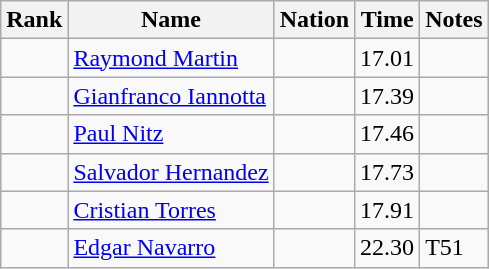<table class="wikitable sortable">
<tr>
<th>Rank</th>
<th>Name</th>
<th>Nation</th>
<th>Time</th>
<th>Notes</th>
</tr>
<tr>
<td></td>
<td><a href='#'>Raymond Martin</a></td>
<td></td>
<td>17.01</td>
<td></td>
</tr>
<tr>
<td></td>
<td><a href='#'>Gianfranco Iannotta</a></td>
<td></td>
<td>17.39</td>
<td></td>
</tr>
<tr>
<td></td>
<td><a href='#'>Paul Nitz</a></td>
<td></td>
<td>17.46</td>
<td></td>
</tr>
<tr>
<td></td>
<td><a href='#'>Salvador Hernandez</a></td>
<td></td>
<td>17.73</td>
<td></td>
</tr>
<tr>
<td></td>
<td><a href='#'>Cristian Torres</a></td>
<td></td>
<td>17.91</td>
<td></td>
</tr>
<tr>
<td></td>
<td><a href='#'>Edgar Navarro</a></td>
<td></td>
<td>22.30</td>
<td>T51</td>
</tr>
</table>
